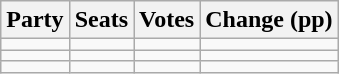<table class="wikitable" style="text-align:right;">
<tr>
<th>Party</th>
<th>Seats</th>
<th>Votes</th>
<th colspan="3">Change (pp)</th>
</tr>
<tr>
<td style="text-align:left;"></td>
<td></td>
<td></td>
<td></td>
</tr>
<tr>
<td style="text-align:left;"></td>
<td></td>
<td></td>
<td></td>
</tr>
<tr>
<td style="text-align:left;"></td>
<td></td>
<td></td>
<td></td>
</tr>
</table>
